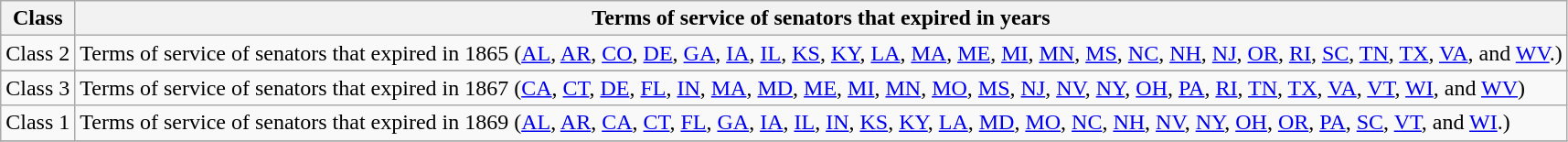<table class="wikitable sortable">
<tr valign=bottom>
<th>Class</th>
<th>Terms of service of senators that expired in years</th>
</tr>
<tr>
<td>Class 2</td>
<td>Terms of service of senators that expired in 1865 (<a href='#'>AL</a>, <a href='#'>AR</a>, <a href='#'>CO</a>, <a href='#'>DE</a>, <a href='#'>GA</a>, <a href='#'>IA</a>, <a href='#'>IL</a>, <a href='#'>KS</a>, <a href='#'>KY</a>, <a href='#'>LA</a>, <a href='#'>MA</a>, <a href='#'>ME</a>, <a href='#'>MI</a>, <a href='#'>MN</a>, <a href='#'>MS</a>, <a href='#'>NC</a>, <a href='#'>NH</a>, <a href='#'>NJ</a>, <a href='#'>OR</a>, <a href='#'>RI</a>, <a href='#'>SC</a>, <a href='#'>TN</a>, <a href='#'>TX</a>, <a href='#'>VA</a>, and <a href='#'>WV</a>.)</td>
</tr>
<tr>
</tr>
<tr>
<td>Class 3</td>
<td>Terms of service of senators that expired in 1867 (<a href='#'>CA</a>, <a href='#'>CT</a>, <a href='#'>DE</a>, <a href='#'>FL</a>, <a href='#'>IN</a>, <a href='#'>MA</a>, <a href='#'>MD</a>, <a href='#'>ME</a>,  <a href='#'>MI</a>, <a href='#'>MN</a>, <a href='#'>MO</a>, <a href='#'>MS</a>, <a href='#'>NJ</a>,  <a href='#'>NV</a>, <a href='#'>NY</a>, <a href='#'>OH</a>, <a href='#'>PA</a>, <a href='#'>RI</a>, <a href='#'>TN</a>, <a href='#'>TX</a>, <a href='#'>VA</a>, <a href='#'>VT</a>, <a href='#'>WI</a>, and <a href='#'>WV</a>)</td>
</tr>
<tr>
<td>Class 1</td>
<td>Terms of service of senators that expired in 1869 (<a href='#'>AL</a>, <a href='#'>AR</a>, <a href='#'>CA</a>, <a href='#'>CT</a>, <a href='#'>FL</a>, <a href='#'>GA</a>, <a href='#'>IA</a>, <a href='#'>IL</a>, <a href='#'>IN</a>, <a href='#'>KS</a>, <a href='#'>KY</a>, <a href='#'>LA</a>, <a href='#'>MD</a>, <a href='#'>MO</a>, <a href='#'>NC</a>, <a href='#'>NH</a>, <a href='#'>NV</a>, <a href='#'>NY</a>, <a href='#'>OH</a>, <a href='#'>OR</a>, <a href='#'>PA</a>, <a href='#'>SC</a>, <a href='#'>VT</a>, and <a href='#'>WI</a>.)</td>
</tr>
<tr>
</tr>
</table>
